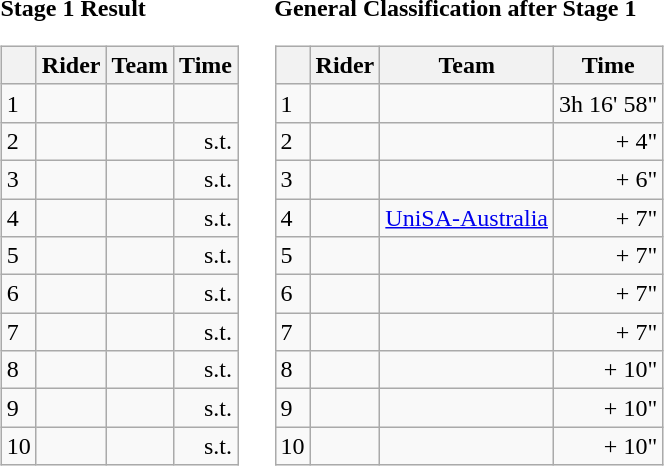<table>
<tr>
<td><strong>Stage 1 Result</strong><br><table class="wikitable">
<tr>
<th></th>
<th>Rider</th>
<th>Team</th>
<th>Time</th>
</tr>
<tr>
<td>1</td>
<td></td>
<td></td>
<td align="right"></td>
</tr>
<tr>
<td>2</td>
<td></td>
<td></td>
<td align="right">s.t.</td>
</tr>
<tr>
<td>3</td>
<td></td>
<td></td>
<td align="right">s.t.</td>
</tr>
<tr>
<td>4</td>
<td></td>
<td></td>
<td align="right">s.t.</td>
</tr>
<tr>
<td>5</td>
<td></td>
<td></td>
<td align="right">s.t.</td>
</tr>
<tr>
<td>6</td>
<td></td>
<td></td>
<td align="right">s.t.</td>
</tr>
<tr>
<td>7</td>
<td></td>
<td></td>
<td align="right">s.t.</td>
</tr>
<tr>
<td>8</td>
<td></td>
<td></td>
<td align="right">s.t.</td>
</tr>
<tr>
<td>9</td>
<td></td>
<td></td>
<td align="right">s.t.</td>
</tr>
<tr>
<td>10</td>
<td></td>
<td></td>
<td align="right">s.t.</td>
</tr>
</table>
</td>
<td></td>
<td><strong>General Classification after Stage 1</strong><br><table class="wikitable">
<tr>
<th></th>
<th>Rider</th>
<th>Team</th>
<th>Time</th>
</tr>
<tr>
<td>1</td>
<td>   </td>
<td></td>
<td align="right">3h 16' 58"</td>
</tr>
<tr>
<td>2</td>
<td></td>
<td></td>
<td align="right">+ 4"</td>
</tr>
<tr>
<td>3</td>
<td></td>
<td></td>
<td align="right">+ 6"</td>
</tr>
<tr>
<td>4</td>
<td></td>
<td><a href='#'>UniSA-Australia</a></td>
<td align="right">+ 7"</td>
</tr>
<tr>
<td>5</td>
<td></td>
<td></td>
<td align="right">+ 7"</td>
</tr>
<tr>
<td>6</td>
<td> </td>
<td></td>
<td align="right">+ 7"</td>
</tr>
<tr>
<td>7</td>
<td></td>
<td></td>
<td align="right">+ 7"</td>
</tr>
<tr>
<td>8</td>
<td></td>
<td></td>
<td align="right">+ 10"</td>
</tr>
<tr>
<td>9</td>
<td></td>
<td></td>
<td align="right">+ 10"</td>
</tr>
<tr>
<td>10</td>
<td></td>
<td></td>
<td align="right">+ 10"</td>
</tr>
</table>
</td>
</tr>
</table>
